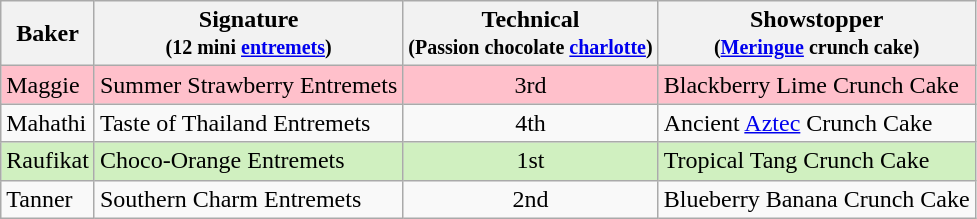<table class="wikitable" style="text-align:center;">
<tr>
<th>Baker</th>
<th>Signature<br><small>(12 mini <a href='#'>entremets</a>)</small></th>
<th>Technical<br><small>(Passion chocolate <a href='#'>charlotte</a>)</small></th>
<th>Showstopper<br><small>(<a href='#'>Meringue</a> crunch cake)</small></th>
</tr>
<tr bgcolor=pink>
<td align="left">Maggie</td>
<td align="left">Summer Strawberry Entremets</td>
<td>3rd</td>
<td align="left">Blackberry Lime Crunch Cake</td>
</tr>
<tr>
<td align="left">Mahathi</td>
<td align="left">Taste of Thailand Entremets</td>
<td>4th</td>
<td align="left">Ancient <a href='#'>Aztec</a> Crunch Cake</td>
</tr>
<tr style="background:#d0f0c0;">
<td align="left">Raufikat</td>
<td align="left">Choco-Orange Entremets</td>
<td>1st</td>
<td align="left">Tropical Tang Crunch Cake</td>
</tr>
<tr>
<td align="left">Tanner</td>
<td align="left">Southern Charm Entremets</td>
<td>2nd</td>
<td align="left">Blueberry Banana Crunch Cake</td>
</tr>
</table>
